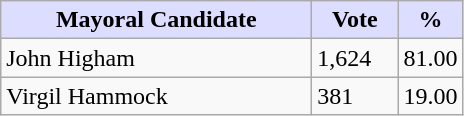<table class="wikitable">
<tr>
<th style="background:#ddf; width:200px;">Mayoral Candidate</th>
<th style="background:#ddf; width:50px;">Vote</th>
<th style="background:#ddf; width:30px;">%</th>
</tr>
<tr>
<td>John Higham</td>
<td>1,624</td>
<td>81.00</td>
</tr>
<tr>
<td>Virgil Hammock</td>
<td>381</td>
<td>19.00</td>
</tr>
</table>
